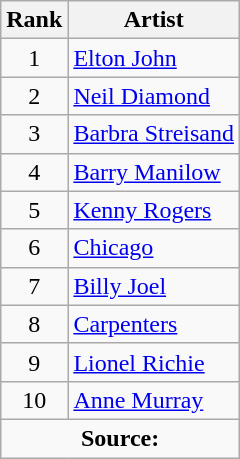<table class="wikitable">
<tr>
<th>Rank</th>
<th>Artist</th>
</tr>
<tr>
<td align="center">1</td>
<td><a href='#'>Elton John</a></td>
</tr>
<tr>
<td align="center">2</td>
<td><a href='#'>Neil Diamond</a></td>
</tr>
<tr>
<td align="center">3</td>
<td><a href='#'>Barbra Streisand</a></td>
</tr>
<tr>
<td align="center">4</td>
<td><a href='#'>Barry Manilow</a></td>
</tr>
<tr>
<td align="center">5</td>
<td><a href='#'>Kenny Rogers</a></td>
</tr>
<tr>
<td align="center">6</td>
<td><a href='#'>Chicago</a></td>
</tr>
<tr>
<td align="center">7</td>
<td><a href='#'>Billy Joel</a></td>
</tr>
<tr>
<td align="center">8</td>
<td><a href='#'>Carpenters</a></td>
</tr>
<tr>
<td align="center">9</td>
<td><a href='#'>Lionel Richie</a></td>
</tr>
<tr>
<td align="center">10</td>
<td><a href='#'>Anne Murray</a></td>
</tr>
<tr>
<td colspan="2" style="text-align: center;"><strong>Source:</strong></td>
</tr>
</table>
